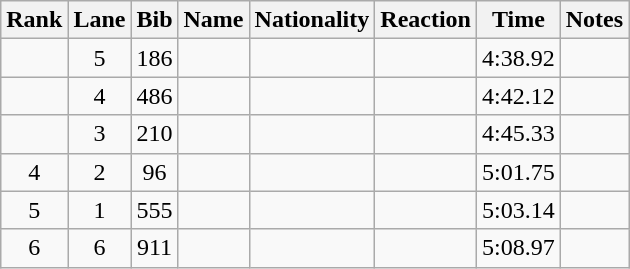<table class="wikitable sortable" style="text-align:center">
<tr>
<th>Rank</th>
<th>Lane</th>
<th>Bib</th>
<th>Name</th>
<th>Nationality</th>
<th>Reaction</th>
<th>Time</th>
<th>Notes</th>
</tr>
<tr>
<td></td>
<td>5</td>
<td>186</td>
<td align=left></td>
<td align=left></td>
<td></td>
<td>4:38.92</td>
<td></td>
</tr>
<tr>
<td></td>
<td>4</td>
<td>486</td>
<td align=left></td>
<td align=left></td>
<td></td>
<td>4:42.12</td>
<td></td>
</tr>
<tr>
<td></td>
<td>3</td>
<td>210</td>
<td align=left></td>
<td align=left></td>
<td></td>
<td>4:45.33</td>
<td></td>
</tr>
<tr>
<td>4</td>
<td>2</td>
<td>96</td>
<td align=left></td>
<td align=left></td>
<td></td>
<td>5:01.75</td>
<td></td>
</tr>
<tr>
<td>5</td>
<td>1</td>
<td>555</td>
<td align=left></td>
<td align=left></td>
<td></td>
<td>5:03.14</td>
<td></td>
</tr>
<tr>
<td>6</td>
<td>6</td>
<td>911</td>
<td align=left></td>
<td align=left></td>
<td></td>
<td>5:08.97</td>
<td></td>
</tr>
</table>
